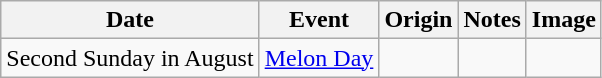<table class="wikitable sortable">
<tr>
<th>Date</th>
<th>Event</th>
<th>Origin</th>
<th>Notes</th>
<th>Image</th>
</tr>
<tr>
<td>Second Sunday in August</td>
<td><a href='#'>Melon Day</a></td>
<td></td>
<td></td>
<td></td>
</tr>
</table>
